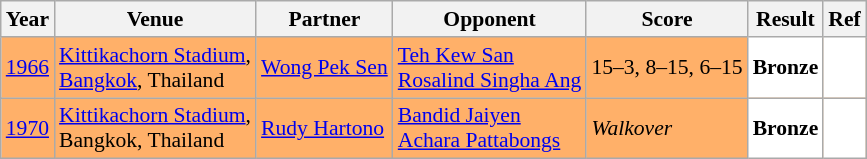<table class="sortable wikitable" style="font-size: 90%;">
<tr>
<th>Year</th>
<th>Venue</th>
<th>Partner</th>
<th>Opponent</th>
<th>Score</th>
<th>Result</th>
<th>Ref</th>
</tr>
<tr style="background:#FFB069">
<td align="center"><a href='#'>1966</a></td>
<td align="left"><a href='#'>Kittikachorn Stadium</a>,<br> <a href='#'>Bangkok</a>, Thailand</td>
<td align="left"> <a href='#'>Wong Pek Sen</a></td>
<td align="left"> <a href='#'>Teh Kew San</a><br> <a href='#'>Rosalind Singha Ang</a></td>
<td align="left">15–3, 8–15, 6–15</td>
<td style="text-align:left; background:white"> <strong>Bronze</strong></td>
<td style="text-align:center; background:white"></td>
</tr>
<tr style="background:#FFB069">
<td align="center"><a href='#'>1970</a></td>
<td align="left"><a href='#'>Kittikachorn Stadium</a>,<br> Bangkok, Thailand</td>
<td align="left"> <a href='#'>Rudy Hartono</a></td>
<td align="left"> <a href='#'>Bandid Jaiyen</a><br> <a href='#'>Achara Pattabongs</a></td>
<td align="left"><em>Walkover</em></td>
<td style="text-align:left; background:white"> <strong>Bronze</strong></td>
<td style="text-align:center; background:white"></td>
</tr>
</table>
